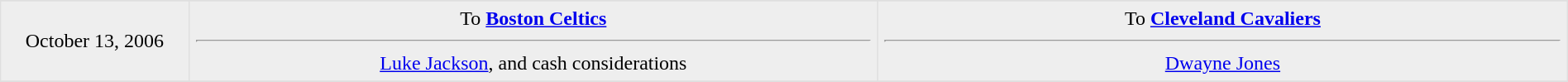<table border=1 style="border-collapse:collapse; text-align: center; width: 100%" bordercolor="#DFDFDF"  cellpadding="5">
<tr>
</tr>
<tr bgcolor="eeeeee">
<td style="width:12%">October 13, 2006<br></td>
<td style="width:44%" valign="top">To <strong><a href='#'>Boston Celtics</a></strong> <hr><a href='#'>Luke Jackson</a>, and cash considerations</td>
<td style="width:44%" valign="top">To <strong><a href='#'>Cleveland Cavaliers</a></strong> <hr><a href='#'>Dwayne Jones</a></td>
</tr>
<tr>
</tr>
</table>
